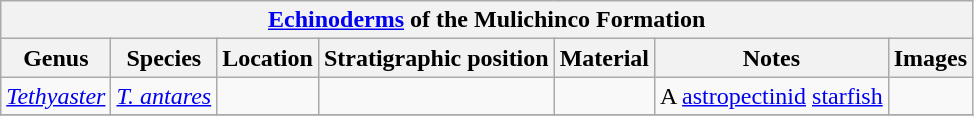<table class="wikitable" align="center">
<tr>
<th colspan="7" align="center"><a href='#'>Echinoderms</a> of the Mulichinco Formation</th>
</tr>
<tr>
<th>Genus</th>
<th>Species</th>
<th>Location</th>
<th>Stratigraphic position</th>
<th>Material</th>
<th>Notes</th>
<th>Images</th>
</tr>
<tr>
<td><em><a href='#'>Tethyaster</a></em></td>
<td><em><a href='#'>T. antares</a></em></td>
<td></td>
<td></td>
<td></td>
<td>A <a href='#'>astropectinid</a> <a href='#'>starfish</a></td>
<td></td>
</tr>
<tr>
</tr>
</table>
